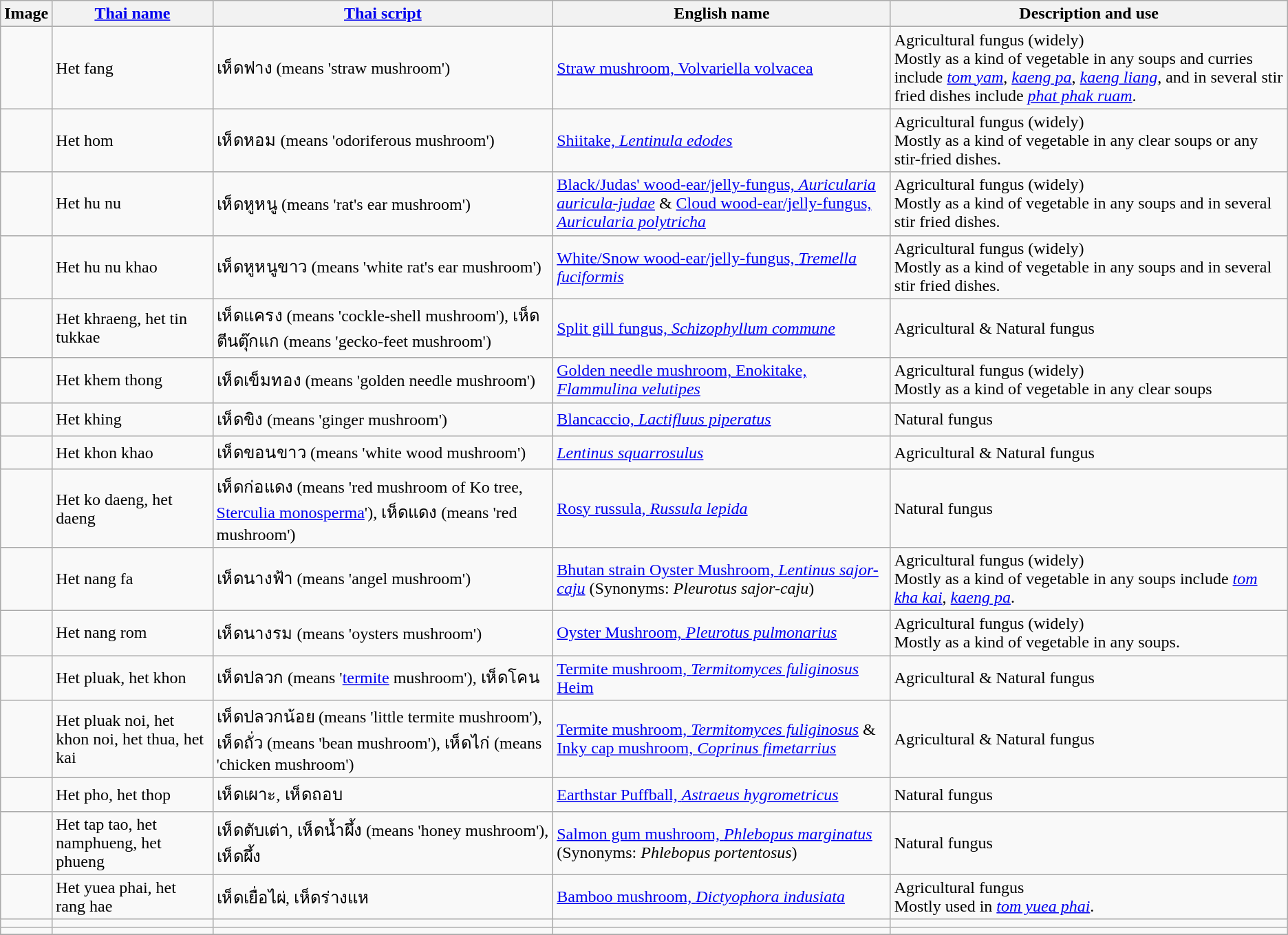<table class="wikitable sortable">
<tr>
<th>Image</th>
<th><a href='#'>Thai name</a></th>
<th><a href='#'>Thai script</a></th>
<th>English name</th>
<th>Description and use</th>
</tr>
<tr>
<td></td>
<td>Het fang</td>
<td>เห็ดฟาง (means 'straw mushroom')</td>
<td><a href='#'>Straw mushroom, Volvariella volvacea</a></td>
<td>Agricultural fungus (widely)<br>Mostly as a kind of vegetable in any soups and curries include <em><a href='#'>tom yam</a></em>, <em><a href='#'>kaeng pa</a></em>, <em><a href='#'>kaeng liang</a></em>, and in several stir fried dishes include <em><a href='#'>phat phak ruam</a></em>.</td>
</tr>
<tr>
<td></td>
<td>Het hom</td>
<td>เห็ดหอม (means 'odoriferous mushroom')</td>
<td><a href='#'>Shiitake, <em>Lentinula edodes</em></a></td>
<td>Agricultural fungus (widely)<br>Mostly as a kind of vegetable in any clear soups or any stir-fried dishes.</td>
</tr>
<tr>
<td></td>
<td>Het hu nu</td>
<td>เห็ดหูหนู (means 'rat's ear mushroom')</td>
<td><a href='#'>Black/Judas' wood-ear/jelly-fungus, <em>Auricularia auricula-judae</em></a> & <a href='#'>Cloud wood-ear/jelly-fungus, <em>Auricularia polytricha</em></a></td>
<td>Agricultural fungus (widely)<br>Mostly as a kind of vegetable in any soups and in several stir fried dishes.</td>
</tr>
<tr>
<td></td>
<td>Het hu nu khao</td>
<td>เห็ดหูหนูขาว (means 'white rat's ear mushroom')</td>
<td><a href='#'>White/Snow wood-ear/jelly-fungus, <em>Tremella fuciformis</em></a></td>
<td>Agricultural fungus (widely)<br>Mostly as a kind of vegetable in any soups and in several stir fried dishes.</td>
</tr>
<tr>
<td></td>
<td>Het khraeng, het tin tukkae</td>
<td>เห็ดแครง (means 'cockle-shell mushroom'), เห็ดตีนตุ๊กแก (means 'gecko-feet mushroom')</td>
<td><a href='#'>Split gill fungus, <em>Schizophyllum commune</em></a></td>
<td>Agricultural & Natural fungus<br></td>
</tr>
<tr>
<td></td>
<td>Het khem thong</td>
<td>เห็ดเข็มทอง (means 'golden needle mushroom')</td>
<td><a href='#'>Golden needle mushroom, Enokitake, <em>Flammulina velutipes</em></a></td>
<td>Agricultural fungus (widely)<br>Mostly as a kind of vegetable in any clear soups</td>
</tr>
<tr>
<td></td>
<td>Het khing</td>
<td>เห็ดขิง (means 'ginger mushroom')</td>
<td><a href='#'>Blancaccio, <em>Lactifluus piperatus</em></a></td>
<td>Natural fungus<br></td>
</tr>
<tr>
<td></td>
<td>Het khon khao</td>
<td>เห็ดขอนขาว (means 'white wood mushroom')</td>
<td><a href='#'><em>Lentinus squarrosulus</em></a></td>
<td>Agricultural & Natural fungus<br></td>
</tr>
<tr>
<td></td>
<td>Het ko daeng, het daeng</td>
<td>เห็ดก่อแดง (means 'red mushroom of Ko tree, <a href='#'>Sterculia monosperma</a>'), เห็ดแดง (means 'red mushroom')</td>
<td><a href='#'>Rosy russula, <em>Russula lepida</em></a></td>
<td>Natural fungus<br></td>
</tr>
<tr>
<td></td>
<td>Het nang fa</td>
<td>เห็ดนางฟ้า (means 'angel mushroom')</td>
<td><a href='#'>Bhutan strain Oyster Mushroom, <em>Lentinus sajor-caju</em></a> (Synonyms: <em>Pleurotus sajor-caju</em>)</td>
<td>Agricultural fungus (widely)<br>Mostly as a kind of vegetable in any soups include <em><a href='#'>tom kha kai</a></em>, <em><a href='#'>kaeng pa</a></em>.</td>
</tr>
<tr>
<td></td>
<td>Het nang rom</td>
<td>เห็ดนางรม (means 'oysters mushroom')</td>
<td><a href='#'>Oyster Mushroom, <em>Pleurotus pulmonarius</em></a></td>
<td>Agricultural fungus (widely)<br>Mostly as a kind of vegetable in any soups.</td>
</tr>
<tr>
<td></td>
<td>Het pluak, het khon</td>
<td>เห็ดปลวก (means '<a href='#'>termite</a> mushroom'), เห็ดโคน</td>
<td><a href='#'>Termite mushroom, <em>Termitomyces fuliginosus</em> Heim</a></td>
<td>Agricultural & Natural fungus<br></td>
</tr>
<tr>
<td></td>
<td>Het pluak noi, het khon noi, het thua, het kai</td>
<td>เห็ดปลวกน้อย (means 'little termite mushroom'), เห็ดถั่ว (means 'bean mushroom'), เห็ดไก่ (means 'chicken mushroom')</td>
<td><a href='#'>Termite mushroom, <em>Termitomyces fuliginosus</em></a> & <a href='#'>Inky cap mushroom, <em>Coprinus fimetarrius</em></a></td>
<td>Agricultural & Natural fungus<br></td>
</tr>
<tr>
<td></td>
<td>Het pho, het thop</td>
<td>เห็ดเผาะ, เห็ดถอบ</td>
<td><a href='#'>Earthstar Puffball, <em>Astraeus hygrometricus</em></a></td>
<td>Natural fungus<br></td>
</tr>
<tr>
<td></td>
<td>Het tap tao, het namphueng, het phueng</td>
<td>เห็ดตับเต่า, เห็ดน้ำผึ้ง (means 'honey mushroom'), เห็ดผึ้ง</td>
<td><a href='#'>Salmon gum mushroom, <em>Phlebopus marginatus</em></a> (Synonyms: <em>Phlebopus portentosus</em>)</td>
<td>Natural fungus<br></td>
</tr>
<tr>
<td></td>
<td>Het yuea phai, het rang hae</td>
<td>เห็ดเยื่อไผ่, เห็ดร่างแห</td>
<td><a href='#'>Bamboo mushroom, <em>Dictyophora indusiata</em></a></td>
<td>Agricultural fungus<br>Mostly used in <em><a href='#'>tom yuea phai</a></em>.</td>
</tr>
<tr>
<td></td>
<td></td>
<td></td>
<td></td>
<td></td>
</tr>
<tr>
<td></td>
<td></td>
<td></td>
<td></td>
<td></td>
</tr>
<tr>
</tr>
</table>
